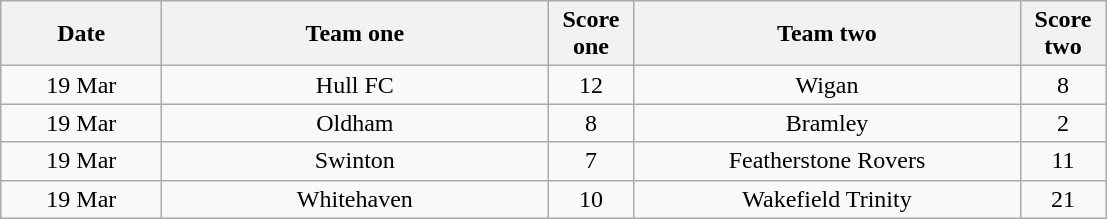<table class="wikitable" style="text-align: center">
<tr>
<th width=100>Date</th>
<th width=250>Team one</th>
<th width=50>Score one</th>
<th width=250>Team two</th>
<th width=50>Score two</th>
</tr>
<tr>
<td>19 Mar</td>
<td>Hull FC</td>
<td>12</td>
<td>Wigan</td>
<td>8</td>
</tr>
<tr>
<td>19 Mar</td>
<td>Oldham</td>
<td>8</td>
<td>Bramley</td>
<td>2</td>
</tr>
<tr>
<td>19 Mar</td>
<td>Swinton</td>
<td>7</td>
<td>Featherstone Rovers</td>
<td>11</td>
</tr>
<tr>
<td>19 Mar</td>
<td>Whitehaven</td>
<td>10</td>
<td>Wakefield Trinity</td>
<td>21</td>
</tr>
</table>
